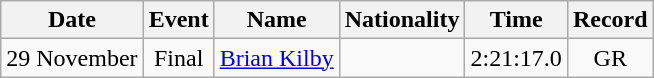<table class=wikitable style=text-align:center>
<tr>
<th>Date</th>
<th>Event</th>
<th>Name</th>
<th>Nationality</th>
<th>Time</th>
<th>Record</th>
</tr>
<tr>
<td>29 November</td>
<td>Final</td>
<td align=left><a href='#'>Brian Kilby</a></td>
<td></td>
<td>2:21:17.0</td>
<td>GR</td>
</tr>
</table>
